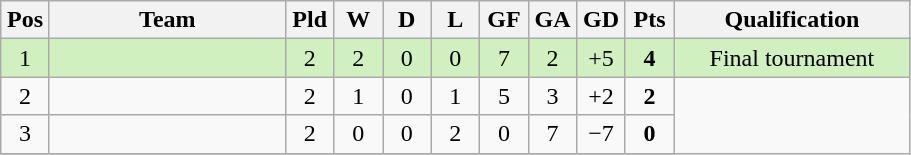<table class="wikitable" border="1" style="text-align: center;">
<tr>
<th width="25"><abbr>Pos</abbr></th>
<th width="150">Team</th>
<th width="25"><abbr>Pld</abbr></th>
<th width="25"><abbr>W</abbr></th>
<th width="25"><abbr>D</abbr></th>
<th width="25"><abbr>L</abbr></th>
<th width="25"><abbr>GF</abbr></th>
<th width="25"><abbr>GA</abbr></th>
<th width="25"><abbr>GD</abbr></th>
<th width="25"><abbr>Pts</abbr></th>
<th width="150">Qualification</th>
</tr>
<tr bgcolor= #D0F0C0>
<td>1</td>
<td align="left"></td>
<td>2</td>
<td>2</td>
<td>0</td>
<td>0</td>
<td>7</td>
<td>2</td>
<td>+5</td>
<td><strong>4</strong></td>
<td>Final tournament</td>
</tr>
<tr>
<td>2</td>
<td align="left"></td>
<td>2</td>
<td>1</td>
<td>0</td>
<td>1</td>
<td>5</td>
<td>3</td>
<td>+2</td>
<td><strong>2</strong></td>
</tr>
<tr>
<td>3</td>
<td align="left"></td>
<td>2</td>
<td>0</td>
<td>0</td>
<td>2</td>
<td>0</td>
<td>7</td>
<td>−7</td>
<td><strong>0</strong></td>
</tr>
<tr>
</tr>
</table>
